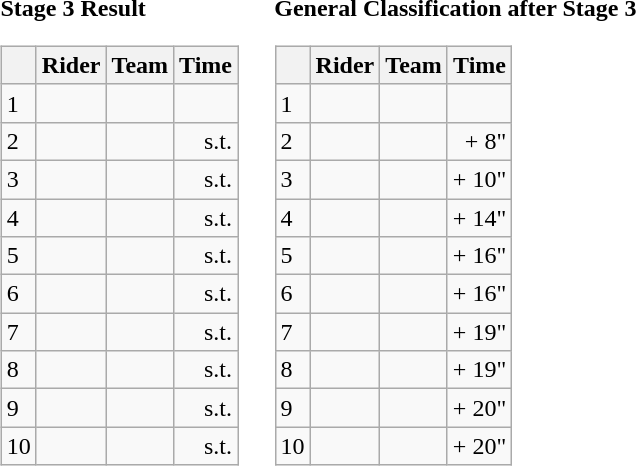<table>
<tr>
<td><strong>Stage 3 Result</strong><br><table class="wikitable">
<tr>
<th></th>
<th>Rider</th>
<th>Team</th>
<th>Time</th>
</tr>
<tr>
<td>1</td>
<td></td>
<td></td>
<td align="right"></td>
</tr>
<tr>
<td>2</td>
<td></td>
<td></td>
<td align="right">s.t.</td>
</tr>
<tr>
<td>3</td>
<td></td>
<td></td>
<td align="right">s.t.</td>
</tr>
<tr>
<td>4</td>
<td></td>
<td></td>
<td align="right">s.t.</td>
</tr>
<tr>
<td>5</td>
<td></td>
<td></td>
<td align="right">s.t.</td>
</tr>
<tr>
<td>6</td>
<td></td>
<td></td>
<td align="right">s.t.</td>
</tr>
<tr>
<td>7</td>
<td></td>
<td></td>
<td align="right">s.t.</td>
</tr>
<tr>
<td>8</td>
<td></td>
<td></td>
<td align="right">s.t.</td>
</tr>
<tr>
<td>9</td>
<td></td>
<td></td>
<td align="right">s.t.</td>
</tr>
<tr>
<td>10</td>
<td></td>
<td></td>
<td align="right">s.t.</td>
</tr>
</table>
</td>
<td></td>
<td><strong>General Classification after Stage 3</strong><br><table class="wikitable">
<tr>
<th></th>
<th>Rider</th>
<th>Team</th>
<th>Time</th>
</tr>
<tr>
<td>1</td>
<td> </td>
<td></td>
<td align="right"></td>
</tr>
<tr>
<td>2</td>
<td> </td>
<td></td>
<td align="right">+ 8"</td>
</tr>
<tr>
<td>3</td>
<td></td>
<td></td>
<td align="right">+ 10"</td>
</tr>
<tr>
<td>4</td>
<td></td>
<td></td>
<td align="right">+ 14"</td>
</tr>
<tr>
<td>5</td>
<td></td>
<td></td>
<td align="right">+ 16"</td>
</tr>
<tr>
<td>6</td>
<td></td>
<td></td>
<td align="right">+ 16"</td>
</tr>
<tr>
<td>7</td>
<td></td>
<td></td>
<td align="right">+ 19"</td>
</tr>
<tr>
<td>8</td>
<td></td>
<td></td>
<td align="right">+ 19"</td>
</tr>
<tr>
<td>9</td>
<td></td>
<td></td>
<td align="right">+ 20"</td>
</tr>
<tr>
<td>10</td>
<td></td>
<td></td>
<td align="right">+ 20"</td>
</tr>
</table>
</td>
</tr>
</table>
